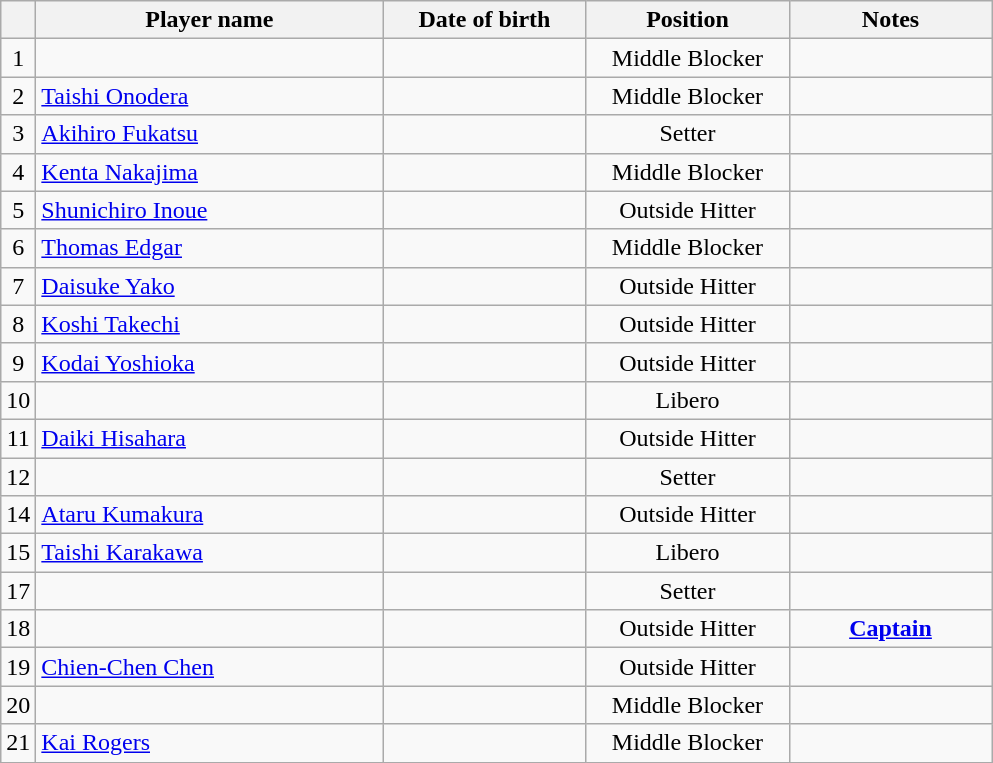<table class="wikitable sortable" style="font-size:100%; text-align:center;">
<tr>
<th></th>
<th style="width:14em">Player name</th>
<th style="width:8em">Date of birth</th>
<th style="width:8em">Position</th>
<th style="width:8em">Notes</th>
</tr>
<tr>
<td>1</td>
<td align=left> </td>
<td align=right></td>
<td>Middle Blocker</td>
<td></td>
</tr>
<tr>
<td>2</td>
<td align=left> <a href='#'>Taishi Onodera</a></td>
<td align=right></td>
<td>Middle Blocker</td>
<td></td>
</tr>
<tr>
<td>3</td>
<td align=left> <a href='#'>Akihiro Fukatsu</a></td>
<td align=right></td>
<td>Setter</td>
<td></td>
</tr>
<tr>
<td>4</td>
<td align=left> <a href='#'>Kenta Nakajima</a></td>
<td align=right></td>
<td>Middle Blocker</td>
<td></td>
</tr>
<tr>
<td>5</td>
<td align=left> <a href='#'>Shunichiro Inoue</a></td>
<td align=right></td>
<td>Outside Hitter</td>
<td></td>
</tr>
<tr>
<td>6</td>
<td align=left> <a href='#'>Thomas Edgar</a></td>
<td align=right></td>
<td>Middle Blocker</td>
<td></td>
</tr>
<tr>
<td>7</td>
<td align=left> <a href='#'>Daisuke Yako</a></td>
<td align=right></td>
<td>Outside Hitter</td>
<td></td>
</tr>
<tr>
<td>8</td>
<td align=left> <a href='#'>Koshi Takechi</a></td>
<td align=right></td>
<td>Outside Hitter</td>
<td></td>
</tr>
<tr>
<td>9</td>
<td align=left> <a href='#'>Kodai Yoshioka</a></td>
<td align=right></td>
<td>Outside Hitter</td>
<td></td>
</tr>
<tr>
<td>10</td>
<td align=left> </td>
<td align=right></td>
<td>Libero</td>
<td></td>
</tr>
<tr>
<td>11</td>
<td align=left> <a href='#'>Daiki Hisahara</a></td>
<td align=right></td>
<td>Outside Hitter</td>
<td></td>
</tr>
<tr>
<td>12</td>
<td align=left> </td>
<td align=right></td>
<td>Setter</td>
<td></td>
</tr>
<tr>
<td>14</td>
<td align=left> <a href='#'>Ataru Kumakura</a></td>
<td align=right></td>
<td>Outside Hitter</td>
<td></td>
</tr>
<tr>
<td>15</td>
<td align=left> <a href='#'>Taishi Karakawa</a></td>
<td align=right></td>
<td>Libero</td>
<td></td>
</tr>
<tr>
<td>17</td>
<td align=left> </td>
<td align=right></td>
<td>Setter</td>
<td></td>
</tr>
<tr>
<td>18</td>
<td align=left> </td>
<td align=right></td>
<td>Outside Hitter</td>
<td><strong><a href='#'>Captain</a></strong></td>
</tr>
<tr>
<td>19</td>
<td align=left> <a href='#'>Chien-Chen Chen</a></td>
<td align=right></td>
<td>Outside Hitter</td>
<td></td>
</tr>
<tr>
<td>20</td>
<td align=left> </td>
<td align=right></td>
<td>Middle Blocker</td>
<td></td>
</tr>
<tr>
<td>21</td>
<td align=left> <a href='#'>Kai Rogers</a></td>
<td align=right></td>
<td>Middle Blocker</td>
<td></td>
</tr>
<tr>
</tr>
</table>
